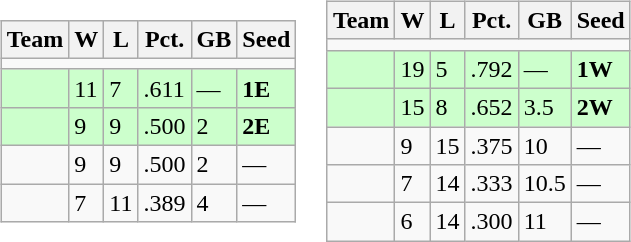<table>
<tr>
<td><br><table class=wikitable>
<tr>
<th>Team</th>
<th>W</th>
<th>L</th>
<th>Pct.</th>
<th>GB</th>
<th>Seed</th>
</tr>
<tr>
<td colspan=6></td>
</tr>
<tr bgcolor=ccffcc>
<td></td>
<td>11</td>
<td>7</td>
<td>.611</td>
<td>—</td>
<td><strong>1E</strong></td>
</tr>
<tr bgcolor=ccffcc>
<td></td>
<td>9</td>
<td>9</td>
<td>.500</td>
<td>2</td>
<td><strong>2E</strong></td>
</tr>
<tr>
<td></td>
<td>9</td>
<td>9</td>
<td>.500</td>
<td>2</td>
<td>—</td>
</tr>
<tr>
<td></td>
<td>7</td>
<td>11</td>
<td>.389</td>
<td>4</td>
<td>—</td>
</tr>
</table>
</td>
<td><br><table class="wikitable">
<tr>
<th>Team</th>
<th>W</th>
<th>L</th>
<th>Pct.</th>
<th>GB</th>
<th>Seed</th>
</tr>
<tr>
<td colspan=6></td>
</tr>
<tr bgcolor=ccffcc>
<td></td>
<td>19</td>
<td>5</td>
<td>.792</td>
<td>—</td>
<td><strong>1W</strong></td>
</tr>
<tr bgcolor=ccffcc>
<td></td>
<td>15</td>
<td>8</td>
<td>.652</td>
<td>3.5</td>
<td><strong>2W</strong></td>
</tr>
<tr>
<td></td>
<td>9</td>
<td>15</td>
<td>.375</td>
<td>10</td>
<td>—</td>
</tr>
<tr>
<td></td>
<td>7</td>
<td>14</td>
<td>.333</td>
<td>10.5</td>
<td>—</td>
</tr>
<tr>
<td></td>
<td>6</td>
<td>14</td>
<td>.300</td>
<td>11</td>
<td>—</td>
</tr>
</table>
</td>
</tr>
</table>
